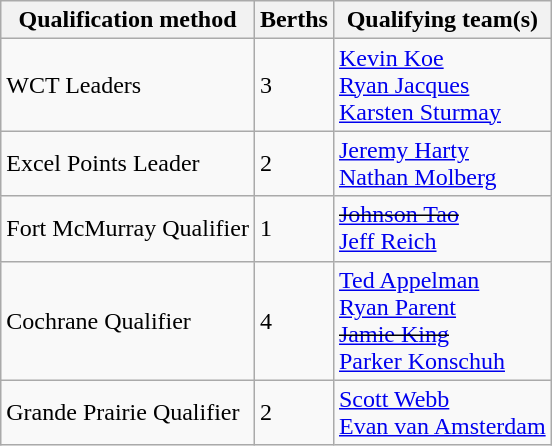<table class="wikitable">
<tr>
<th scope="col">Qualification method</th>
<th scope="col">Berths</th>
<th scope="col">Qualifying team(s)</th>
</tr>
<tr>
<td>WCT Leaders</td>
<td>3</td>
<td><a href='#'>Kevin Koe</a> <br> <a href='#'>Ryan Jacques</a> <br> <a href='#'>Karsten Sturmay</a></td>
</tr>
<tr>
<td>Excel Points Leader</td>
<td>2</td>
<td><a href='#'>Jeremy Harty</a> <br> <a href='#'>Nathan Molberg</a></td>
</tr>
<tr>
<td>Fort McMurray Qualifier</td>
<td>1</td>
<td><s><a href='#'>Johnson Tao</a></s> <br> <a href='#'>Jeff Reich</a></td>
</tr>
<tr>
<td>Cochrane Qualifier</td>
<td>4</td>
<td><a href='#'>Ted Appelman</a> <br> <a href='#'>Ryan Parent</a> <br> <s><a href='#'>Jamie King</a></s> <br> <a href='#'>Parker Konschuh</a></td>
</tr>
<tr>
<td>Grande Prairie Qualifier</td>
<td>2</td>
<td><a href='#'>Scott Webb</a> <br> <a href='#'>Evan van Amsterdam</a></td>
</tr>
</table>
